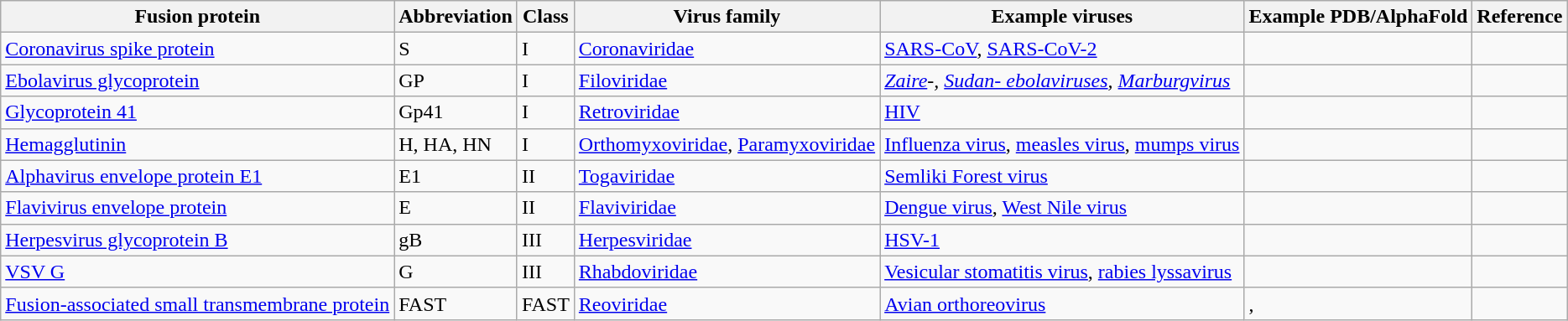<table class="wikitable">
<tr>
<th>Fusion protein</th>
<th>Abbreviation</th>
<th>Class</th>
<th>Virus family</th>
<th>Example viruses</th>
<th>Example PDB/AlphaFold</th>
<th>Reference</th>
</tr>
<tr>
<td><a href='#'>Coronavirus spike protein</a></td>
<td>S</td>
<td>I</td>
<td><a href='#'>Coronaviridae</a></td>
<td><a href='#'>SARS-CoV</a>, <a href='#'>SARS-CoV-2</a></td>
<td></td>
<td></td>
</tr>
<tr>
<td><a href='#'>Ebolavirus glycoprotein</a></td>
<td>GP</td>
<td>I</td>
<td><a href='#'>Filoviridae</a></td>
<td><em><a href='#'>Zaire</a>-, <a href='#'>Sudan- ebolaviruses</a>, <a href='#'>Marburgvirus</a></em></td>
<td></td>
<td></td>
</tr>
<tr>
<td><a href='#'>Glycoprotein 41</a></td>
<td>Gp41</td>
<td>I</td>
<td><a href='#'>Retroviridae</a></td>
<td><a href='#'>HIV</a></td>
<td></td>
<td></td>
</tr>
<tr>
<td><a href='#'>Hemagglutinin</a></td>
<td>H, HA, HN</td>
<td>I</td>
<td><a href='#'>Orthomyxoviridae</a>, <a href='#'>Paramyxoviridae</a></td>
<td><a href='#'>Influenza virus</a>, <a href='#'>measles virus</a>, <a href='#'>mumps virus</a></td>
<td></td>
<td></td>
</tr>
<tr>
<td><a href='#'>Alphavirus envelope protein E1</a></td>
<td>E1</td>
<td>II</td>
<td><a href='#'>Togaviridae</a></td>
<td><a href='#'>Semliki Forest virus</a></td>
<td></td>
<td></td>
</tr>
<tr>
<td><a href='#'>Flavivirus envelope protein</a></td>
<td>E</td>
<td>II</td>
<td><a href='#'>Flaviviridae</a></td>
<td><a href='#'>Dengue virus</a>, <a href='#'>West Nile virus</a></td>
<td></td>
<td></td>
</tr>
<tr>
<td><a href='#'>Herpesvirus glycoprotein B</a></td>
<td>gB</td>
<td>III</td>
<td><a href='#'>Herpesviridae</a></td>
<td><a href='#'>HSV-1</a></td>
<td></td>
<td></td>
</tr>
<tr>
<td><a href='#'>VSV G</a></td>
<td>G</td>
<td>III</td>
<td><a href='#'>Rhabdoviridae</a></td>
<td><a href='#'>Vesicular stomatitis virus</a>, <a href='#'>rabies lyssavirus</a></td>
<td></td>
<td></td>
</tr>
<tr>
<td><a href='#'>Fusion-associated small transmembrane protein</a></td>
<td>FAST</td>
<td>FAST</td>
<td><a href='#'>Reoviridae</a></td>
<td><a href='#'>Avian orthoreovirus</a></td>
<td>, </td>
<td></td>
</tr>
</table>
